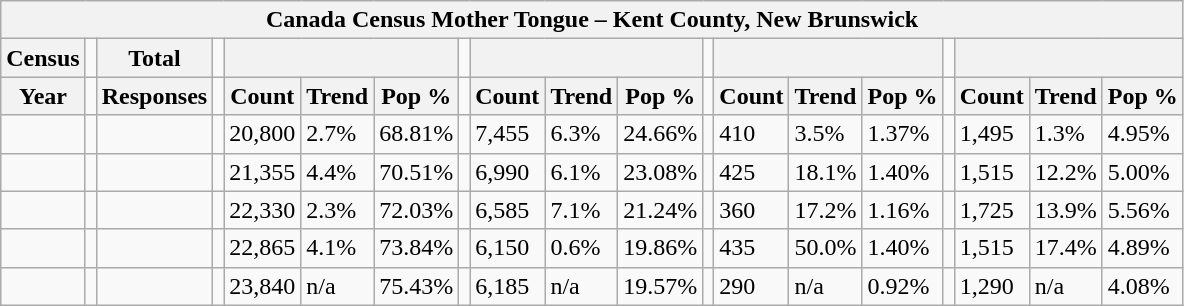<table class="wikitable">
<tr>
<th colspan="19">Canada Census Mother Tongue – Kent County, New Brunswick</th>
</tr>
<tr>
<th>Census</th>
<td></td>
<th>Total</th>
<td colspan="1"></td>
<th colspan="3"></th>
<td colspan="1"></td>
<th colspan="3"></th>
<td colspan="1"></td>
<th colspan="3"></th>
<td colspan="1"></td>
<th colspan="3"></th>
</tr>
<tr>
<th>Year</th>
<td></td>
<th>Responses</th>
<td></td>
<th>Count</th>
<th>Trend</th>
<th>Pop %</th>
<td></td>
<th>Count</th>
<th>Trend</th>
<th>Pop %</th>
<td></td>
<th>Count</th>
<th>Trend</th>
<th>Pop %</th>
<td></td>
<th>Count</th>
<th>Trend</th>
<th>Pop %</th>
</tr>
<tr>
<td></td>
<td></td>
<td></td>
<td></td>
<td>20,800</td>
<td> 2.7%</td>
<td>68.81%</td>
<td></td>
<td>7,455</td>
<td> 6.3%</td>
<td>24.66%</td>
<td></td>
<td>410</td>
<td> 3.5%</td>
<td>1.37%</td>
<td></td>
<td>1,495</td>
<td> 1.3%</td>
<td>4.95%</td>
</tr>
<tr>
<td></td>
<td></td>
<td></td>
<td></td>
<td>21,355</td>
<td> 4.4%</td>
<td>70.51%</td>
<td></td>
<td>6,990</td>
<td> 6.1%</td>
<td>23.08%</td>
<td></td>
<td>425</td>
<td> 18.1%</td>
<td>1.40%</td>
<td></td>
<td>1,515</td>
<td> 12.2%</td>
<td>5.00%</td>
</tr>
<tr>
<td></td>
<td></td>
<td></td>
<td></td>
<td>22,330</td>
<td> 2.3%</td>
<td>72.03%</td>
<td></td>
<td>6,585</td>
<td> 7.1%</td>
<td>21.24%</td>
<td></td>
<td>360</td>
<td> 17.2%</td>
<td>1.16%</td>
<td></td>
<td>1,725</td>
<td> 13.9%</td>
<td>5.56%</td>
</tr>
<tr>
<td></td>
<td></td>
<td></td>
<td></td>
<td>22,865</td>
<td> 4.1%</td>
<td>73.84%</td>
<td></td>
<td>6,150</td>
<td> 0.6%</td>
<td>19.86%</td>
<td></td>
<td>435</td>
<td> 50.0%</td>
<td>1.40%</td>
<td></td>
<td>1,515</td>
<td> 17.4%</td>
<td>4.89%</td>
</tr>
<tr>
<td></td>
<td></td>
<td></td>
<td></td>
<td>23,840</td>
<td>n/a</td>
<td>75.43%</td>
<td></td>
<td>6,185</td>
<td>n/a</td>
<td>19.57%</td>
<td></td>
<td>290</td>
<td>n/a</td>
<td>0.92%</td>
<td></td>
<td>1,290</td>
<td>n/a</td>
<td>4.08%</td>
</tr>
</table>
